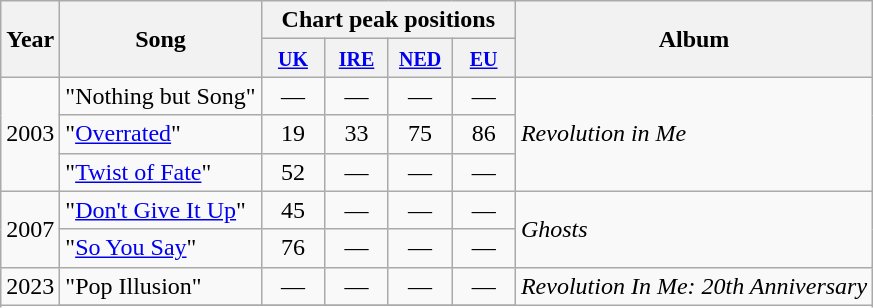<table class="wikitable">
<tr>
<th rowspan="2">Year</th>
<th rowspan="2">Song</th>
<th colspan="4">Chart peak positions</th>
<th rowspan="2">Album</th>
</tr>
<tr>
<th width="35"><small> <a href='#'>UK</a></small><br></th>
<th width="35"><small> <a href='#'>IRE</a></small><br></th>
<th width="35"><small> <a href='#'>NED</a></small><br></th>
<th width="35"><small> <a href='#'>EU</a></small><br></th>
</tr>
<tr>
<td rowspan="3">2003</td>
<td>"Nothing but Song"</td>
<td align="center">—</td>
<td align="center">—</td>
<td align="center">—</td>
<td align="center">—</td>
<td rowspan="3"><em>Revolution in Me</em></td>
</tr>
<tr>
<td>"<a href='#'>Overrated</a>"</td>
<td align="center">19</td>
<td align="center">33</td>
<td align="center">75</td>
<td align="center">86</td>
</tr>
<tr>
<td>"<a href='#'>Twist of Fate</a>"</td>
<td align="center">52</td>
<td align="center">—</td>
<td align="center">—</td>
<td align="center">—</td>
</tr>
<tr>
<td rowspan="2">2007</td>
<td>"<a href='#'>Don't Give It Up</a>"</td>
<td align="center">45</td>
<td align="center">—</td>
<td align="center">—</td>
<td align="center">—</td>
<td rowspan="2"><em>Ghosts</em></td>
</tr>
<tr>
<td>"<a href='#'>So You Say</a>"</td>
<td align="center">76</td>
<td align="center">—</td>
<td align="center">—</td>
<td align="center">—</td>
</tr>
<tr>
<td rowspan="2">2023</td>
<td>"Pop Illusion"</td>
<td align="center">—</td>
<td align="center">—</td>
<td align="center">—</td>
<td align="center">—</td>
<td rowspan="2"><em>Revolution In Me: 20th Anniversary</em></td>
</tr>
<tr>
</tr>
</table>
